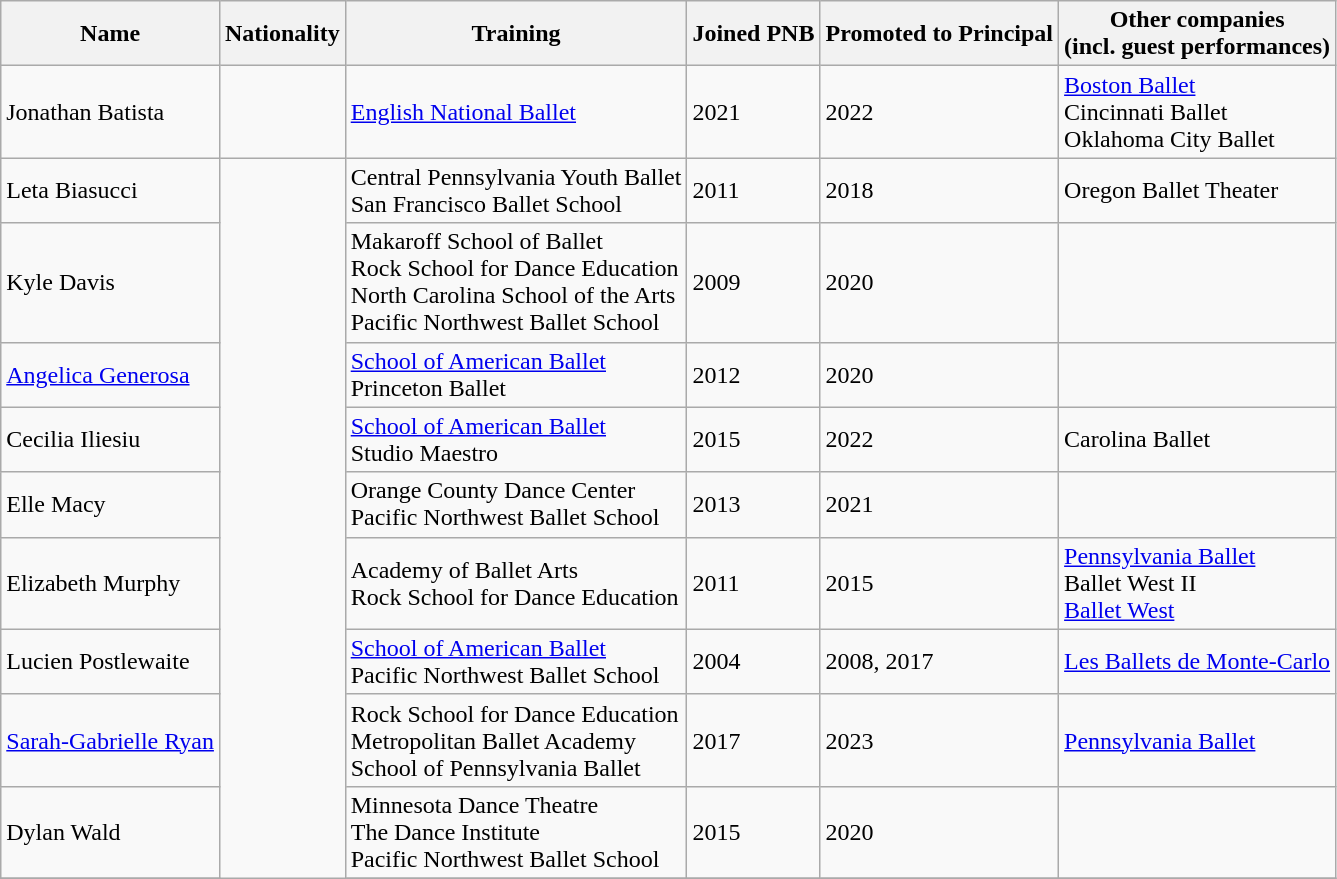<table class="wikitable">
<tr>
<th>Name</th>
<th>Nationality</th>
<th>Training</th>
<th>Joined PNB</th>
<th>Promoted to Principal</th>
<th>Other companies <br> (incl. guest performances)</th>
</tr>
<tr>
<td>Jonathan Batista</td>
<td></td>
<td><a href='#'>English National Ballet</a></td>
<td>2021</td>
<td>2022</td>
<td><a href='#'>Boston Ballet</a><br>Cincinnati Ballet<br>Oklahoma City Ballet</td>
</tr>
<tr>
<td>Leta Biasucci</td>
<td rowspan="11"></td>
<td>Central Pennsylvania Youth Ballet<br>San Francisco Ballet School</td>
<td>2011</td>
<td>2018</td>
<td>Oregon Ballet Theater</td>
</tr>
<tr>
<td Kyle Davis (dancer)>Kyle Davis</td>
<td>Makaroff School of Ballet<br>Rock School for Dance Education<br>North Carolina School of the Arts<br>Pacific Northwest Ballet School</td>
<td>2009</td>
<td>2020</td>
<td></td>
</tr>
<tr>
<td><a href='#'>Angelica Generosa</a></td>
<td><a href='#'>School of American Ballet</a><br>Princeton Ballet</td>
<td>2012</td>
<td>2020</td>
<td></td>
</tr>
<tr>
<td>Cecilia Iliesiu</td>
<td><a href='#'>School of American Ballet</a><br>Studio Maestro</td>
<td>2015</td>
<td>2022</td>
<td>Carolina Ballet</td>
</tr>
<tr>
<td>Elle Macy</td>
<td>Orange County Dance Center<br>Pacific Northwest Ballet School</td>
<td>2013</td>
<td>2021</td>
<td></td>
</tr>
<tr>
<td>Elizabeth Murphy</td>
<td>Academy of Ballet Arts<br>Rock School for Dance Education</td>
<td>2011</td>
<td>2015</td>
<td><a href='#'>Pennsylvania Ballet</a><br>Ballet West II<br><a href='#'>Ballet West</a></td>
</tr>
<tr>
<td>Lucien Postlewaite</td>
<td><a href='#'>School of American Ballet</a><br>Pacific Northwest Ballet School</td>
<td>2004</td>
<td>2008, 2017</td>
<td><a href='#'>Les Ballets de Monte-Carlo</a></td>
</tr>
<tr>
<td><a href='#'>Sarah-Gabrielle Ryan</a></td>
<td>Rock School for Dance Education<br>Metropolitan Ballet Academy<br>School of Pennsylvania Ballet</td>
<td>2017</td>
<td>2023</td>
<td><a href='#'>Pennsylvania Ballet</a></td>
</tr>
<tr>
<td>Dylan Wald</td>
<td>Minnesota Dance Theatre<br>The Dance Institute<br>Pacific Northwest Ballet School</td>
<td>2015</td>
<td>2020</td>
<td></td>
</tr>
<tr>
</tr>
</table>
